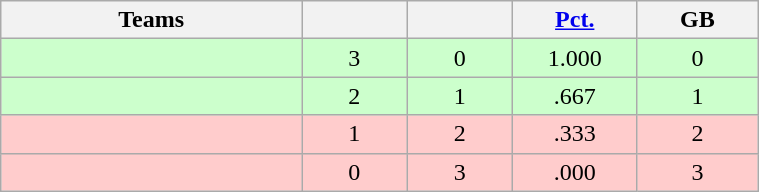<table class="wikitable" width="40%" style="text-align:center;">
<tr>
<th width="20%">Teams</th>
<th width="7%"></th>
<th width="7%"></th>
<th width="8%"><a href='#'>Pct.</a></th>
<th width="8%">GB</th>
</tr>
<tr bgcolor="#ccffcc">
<td align=left></td>
<td>3</td>
<td>0</td>
<td>1.000</td>
<td>0</td>
</tr>
<tr bgcolor="#ccffcc">
<td align=left></td>
<td>2</td>
<td>1</td>
<td>.667</td>
<td>1</td>
</tr>
<tr bgcolor="#ffcccc">
<td align=left></td>
<td>1</td>
<td>2</td>
<td>.333</td>
<td>2</td>
</tr>
<tr bgcolor="#ffcccc">
<td align=left></td>
<td>0</td>
<td>3</td>
<td>.000</td>
<td>3</td>
</tr>
</table>
